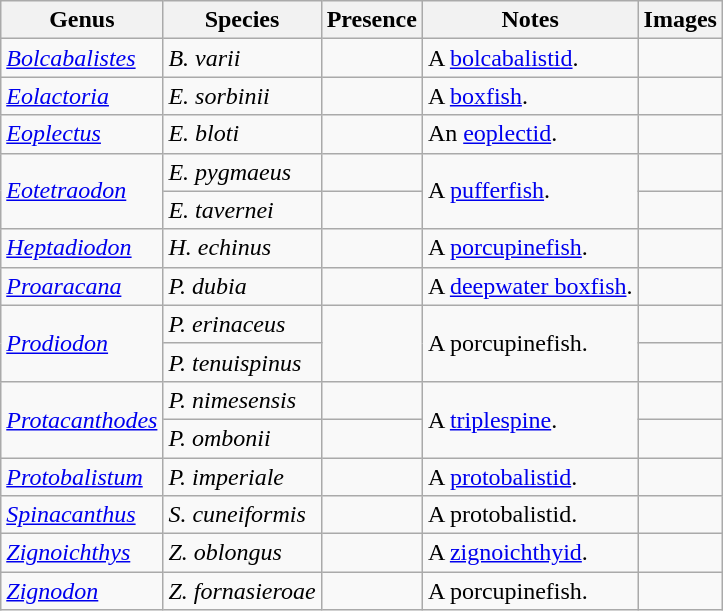<table class="wikitable" align="center">
<tr>
<th>Genus</th>
<th>Species</th>
<th>Presence</th>
<th>Notes</th>
<th>Images</th>
</tr>
<tr>
<td><em><a href='#'>Bolcabalistes</a></em></td>
<td><em>B. varii</em></td>
<td></td>
<td>A <a href='#'>bolcabalistid</a>.</td>
<td></td>
</tr>
<tr>
<td><em><a href='#'>Eolactoria</a></em></td>
<td><em>E. sorbinii</em></td>
<td></td>
<td>A <a href='#'>boxfish</a>.</td>
<td></td>
</tr>
<tr>
<td><em><a href='#'>Eoplectus</a></em></td>
<td><em>E. bloti</em></td>
<td></td>
<td>An <a href='#'>eoplectid</a>.</td>
<td></td>
</tr>
<tr>
<td rowspan="2"><em><a href='#'>Eotetraodon</a></em></td>
<td><em>E. pygmaeus</em></td>
<td></td>
<td rowspan="2">A <a href='#'>pufferfish</a>.</td>
<td></td>
</tr>
<tr>
<td><em>E. tavernei</em></td>
<td></td>
<td></td>
</tr>
<tr>
<td><em><a href='#'>Heptadiodon</a></em></td>
<td><em>H. echinus</em></td>
<td></td>
<td>A <a href='#'>porcupinefish</a>.</td>
<td></td>
</tr>
<tr>
<td><em><a href='#'>Proaracana</a></em></td>
<td><em>P. dubia</em></td>
<td></td>
<td>A <a href='#'>deepwater boxfish</a>.</td>
<td></td>
</tr>
<tr>
<td rowspan="2"><em><a href='#'>Prodiodon</a></em></td>
<td><em>P. erinaceus</em></td>
<td rowspan="2"></td>
<td rowspan="2">A porcupinefish.</td>
<td></td>
</tr>
<tr>
<td><em>P. tenuispinus</em></td>
<td></td>
</tr>
<tr>
<td rowspan="2"><em><a href='#'>Protacanthodes</a></em></td>
<td><em>P. nimesensis</em></td>
<td></td>
<td rowspan="2">A <a href='#'>triplespine</a>.</td>
<td></td>
</tr>
<tr>
<td><em>P. ombonii</em></td>
<td></td>
<td></td>
</tr>
<tr>
<td><em><a href='#'>Protobalistum</a></em></td>
<td><em>P. imperiale</em></td>
<td></td>
<td>A <a href='#'>protobalistid</a>.</td>
<td></td>
</tr>
<tr>
<td><em><a href='#'>Spinacanthus</a></em></td>
<td><em>S. cuneiformis</em></td>
<td></td>
<td>A protobalistid.</td>
<td></td>
</tr>
<tr>
<td><em><a href='#'>Zignoichthys</a></em></td>
<td><em>Z. oblongus</em></td>
<td></td>
<td>A <a href='#'>zignoichthyid</a>.</td>
<td></td>
</tr>
<tr>
<td><em><a href='#'>Zignodon</a></em></td>
<td><em>Z. fornasieroae</em></td>
<td></td>
<td>A porcupinefish.</td>
<td></td>
</tr>
</table>
